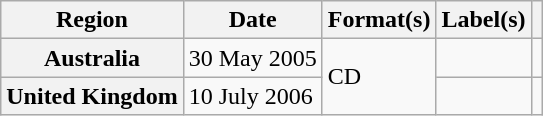<table class="wikitable plainrowheaders">
<tr>
<th scope="col">Region</th>
<th scope="col">Date</th>
<th scope="col">Format(s)</th>
<th scope="col">Label(s)</th>
<th scope="col"></th>
</tr>
<tr>
<th scope="row">Australia</th>
<td>30 May 2005</td>
<td rowspan="2">CD</td>
<td></td>
<td></td>
</tr>
<tr>
<th scope="row">United Kingdom</th>
<td>10 July 2006</td>
<td></td>
<td></td>
</tr>
</table>
